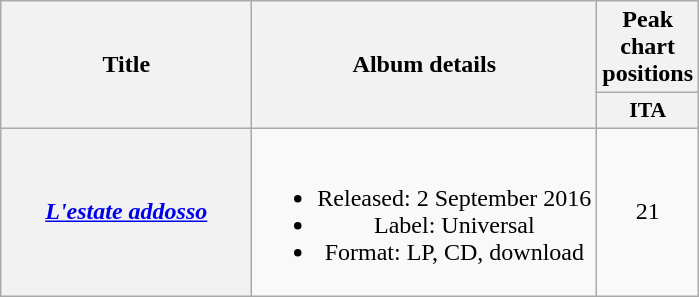<table class="wikitable plainrowheaders" style="text-align:center;" border="1">
<tr>
<th scope="col" rowspan="2" style="width:10em;">Title</th>
<th scope="col" rowspan="2">Album details</th>
<th scope="col" colspan="1">Peak chart positions</th>
</tr>
<tr>
<th scope="col" style="width:3em;font-size:90%;">ITA<br></th>
</tr>
<tr>
<th scope="row"><em><a href='#'>L'estate addosso</a></em></th>
<td><br><ul><li>Released: 2 September 2016</li><li>Label: Universal</li><li>Format: LP, CD, download</li></ul></td>
<td>21</td>
</tr>
</table>
